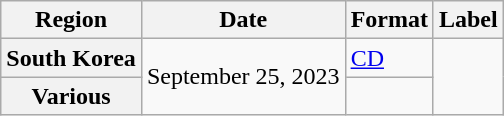<table class="wikitable plainrowheaders">
<tr>
<th scope="col">Region</th>
<th scope="col">Date</th>
<th scope="col">Format</th>
<th scope="col">Label</th>
</tr>
<tr>
<th scope="row">South Korea</th>
<td rowspan="2">September 25, 2023</td>
<td><a href='#'>CD</a></td>
<td rowspan="2"></td>
</tr>
<tr>
<th scope="row">Various</th>
<td></td>
</tr>
</table>
